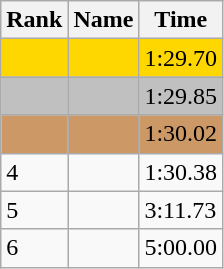<table class="wikitable">
<tr>
<th>Rank</th>
<th>Name</th>
<th>Time</th>
</tr>
<tr style="background:gold;">
<td></td>
<td></td>
<td>1:29.70</td>
</tr>
<tr style="background:silver;">
<td></td>
<td></td>
<td>1:29.85</td>
</tr>
<tr style="background:#CC9966;">
<td></td>
<td></td>
<td>1:30.02</td>
</tr>
<tr>
<td>4</td>
<td></td>
<td>1:30.38</td>
</tr>
<tr>
<td>5</td>
<td></td>
<td>3:11.73</td>
</tr>
<tr>
<td>6</td>
<td></td>
<td>5:00.00</td>
</tr>
</table>
